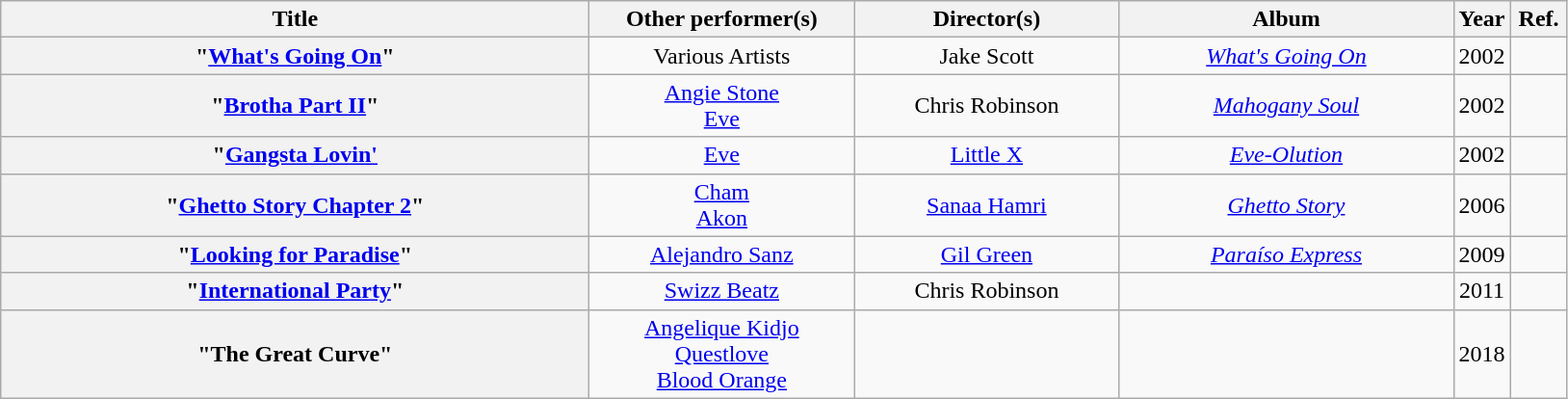<table class="wikitable sortable plainrowheaders" style="text-align: center;">
<tr>
<th scope="col" style="width: 25em;">Title</th>
<th scope="col" style="width: 11em;">Other performer(s)</th>
<th scope="col" style="width: 11em;">Director(s)</th>
<th scope="col" style="width: 14em;">Album</th>
<th scope="col" style="width: 2em;">Year</th>
<th scope="col" style="width: 2em;" class="unsortable">Ref.</th>
</tr>
<tr>
<th scope="row">"<a href='#'>What's Going On</a>"</th>
<td>Various Artists</td>
<td>Jake Scott</td>
<td><em><a href='#'>What's Going On</a></em></td>
<td>2002</td>
<td></td>
</tr>
<tr>
<th scope="row">"<a href='#'>Brotha Part II</a>"</th>
<td><a href='#'>Angie Stone</a> <br> <a href='#'>Eve</a></td>
<td>Chris Robinson</td>
<td><em><a href='#'>Mahogany Soul</a></em></td>
<td>2002</td>
<td></td>
</tr>
<tr>
<th scope="row">"<a href='#'>Gangsta Lovin'</a></th>
<td><a href='#'>Eve</a></td>
<td><a href='#'>Little X</a></td>
<td><em><a href='#'>Eve-Olution</a></em></td>
<td>2002</td>
<td></td>
</tr>
<tr>
<th scope="row">"<a href='#'>Ghetto Story Chapter 2</a>"</th>
<td><a href='#'>Cham</a> <br> <a href='#'>Akon</a></td>
<td><a href='#'>Sanaa Hamri</a></td>
<td><em><a href='#'>Ghetto Story</a></em></td>
<td>2006</td>
<td></td>
</tr>
<tr>
<th scope="row">"<a href='#'>Looking for Paradise</a>"</th>
<td><a href='#'>Alejandro Sanz</a></td>
<td><a href='#'>Gil Green</a></td>
<td><em><a href='#'>Paraíso Express</a></em></td>
<td>2009</td>
<td></td>
</tr>
<tr>
<th scope="row">"<a href='#'>International Party</a>"</th>
<td><a href='#'>Swizz Beatz</a></td>
<td>Chris Robinson</td>
<td></td>
<td>2011</td>
<td></td>
</tr>
<tr>
<th scope="row">"The Great Curve"</th>
<td><a href='#'>Angelique Kidjo</a> <br> <a href='#'>Questlove</a> <br> <a href='#'>Blood Orange</a></td>
<td></td>
<td></td>
<td>2018</td>
<td></td>
</tr>
</table>
